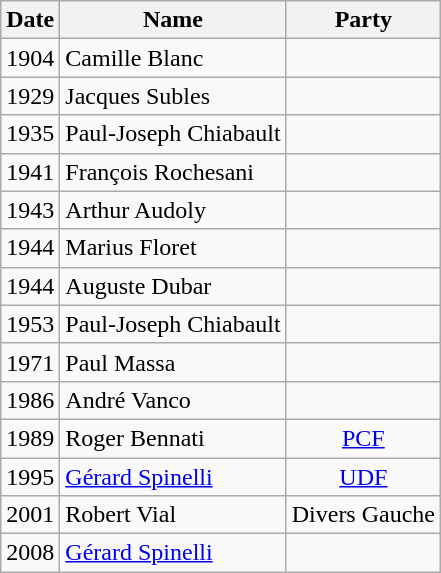<table align="center" class="wikitable">
<tr>
<th>Date</th>
<th>Name</th>
<th>Party</th>
</tr>
<tr>
<td align=right>1904</td>
<td>Camille Blanc</td>
<td align="center"></td>
</tr>
<tr>
<td align=right>1929</td>
<td>Jacques Subles</td>
<td align="center"></td>
</tr>
<tr>
<td align=right>1935</td>
<td>Paul-Joseph Chiabault</td>
<td align="center"></td>
</tr>
<tr>
<td align=right>1941</td>
<td>François Rochesani</td>
<td align="center"></td>
</tr>
<tr>
<td align=right>1943</td>
<td>Arthur Audoly</td>
<td align="center"></td>
</tr>
<tr>
<td align=right>1944</td>
<td>Marius Floret</td>
<td align="center"></td>
</tr>
<tr>
<td align=right>1944</td>
<td>Auguste Dubar</td>
<td align="center"></td>
</tr>
<tr>
<td align=right>1953</td>
<td>Paul-Joseph Chiabault</td>
<td align="center"></td>
</tr>
<tr>
<td align=right>1971</td>
<td>Paul Massa</td>
<td align="center"></td>
</tr>
<tr>
<td align=right>1986</td>
<td>André Vanco</td>
<td align="center"></td>
</tr>
<tr>
<td align=right>1989</td>
<td>Roger Bennati</td>
<td align="center"><a href='#'>PCF</a></td>
</tr>
<tr>
<td align=right>1995</td>
<td><a href='#'>Gérard Spinelli</a></td>
<td align="center"><a href='#'>UDF</a></td>
</tr>
<tr>
<td align=right>2001</td>
<td>Robert Vial</td>
<td align="center">Divers Gauche</td>
</tr>
<tr>
<td align=right>2008</td>
<td><a href='#'>Gérard Spinelli</a></td>
<td align="center"></td>
</tr>
</table>
